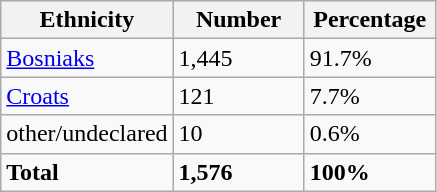<table class="wikitable">
<tr>
<th width="100px">Ethnicity</th>
<th width="80px">Number</th>
<th width="80px">Percentage</th>
</tr>
<tr>
<td><a href='#'>Bosniaks</a></td>
<td>1,445</td>
<td>91.7%</td>
</tr>
<tr>
<td><a href='#'>Croats</a></td>
<td>121</td>
<td>7.7%</td>
</tr>
<tr>
<td>other/undeclared</td>
<td>10</td>
<td>0.6%</td>
</tr>
<tr>
<td><strong>Total</strong></td>
<td><strong>1,576</strong></td>
<td><strong>100%</strong></td>
</tr>
</table>
